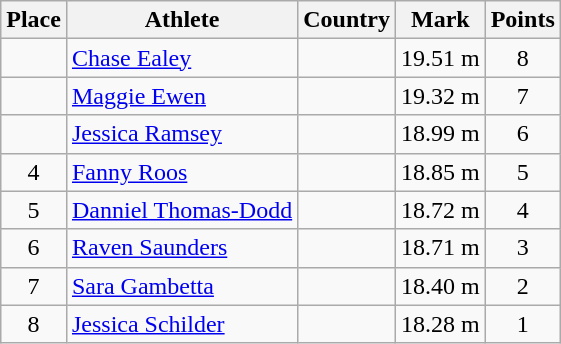<table class="wikitable">
<tr>
<th>Place</th>
<th>Athlete</th>
<th>Country</th>
<th>Mark</th>
<th>Points</th>
</tr>
<tr>
<td align=center></td>
<td><a href='#'>Chase Ealey</a></td>
<td></td>
<td>19.51 m</td>
<td align=center>8</td>
</tr>
<tr>
<td align=center></td>
<td><a href='#'>Maggie Ewen</a></td>
<td></td>
<td>19.32 m</td>
<td align=center>7</td>
</tr>
<tr>
<td align=center></td>
<td><a href='#'>Jessica Ramsey</a></td>
<td></td>
<td>18.99 m</td>
<td align=center>6</td>
</tr>
<tr>
<td align=center>4</td>
<td><a href='#'>Fanny Roos</a></td>
<td></td>
<td>18.85 m</td>
<td align=center>5</td>
</tr>
<tr>
<td align=center>5</td>
<td><a href='#'>Danniel Thomas-Dodd</a></td>
<td></td>
<td>18.72 m</td>
<td align=center>4</td>
</tr>
<tr>
<td align=center>6</td>
<td><a href='#'>Raven Saunders</a></td>
<td></td>
<td>18.71 m</td>
<td align=center>3</td>
</tr>
<tr>
<td align=center>7</td>
<td><a href='#'>Sara Gambetta</a></td>
<td></td>
<td>18.40 m</td>
<td align=center>2</td>
</tr>
<tr>
<td align=center>8</td>
<td><a href='#'>Jessica Schilder</a></td>
<td></td>
<td>18.28 m</td>
<td align=center>1</td>
</tr>
</table>
